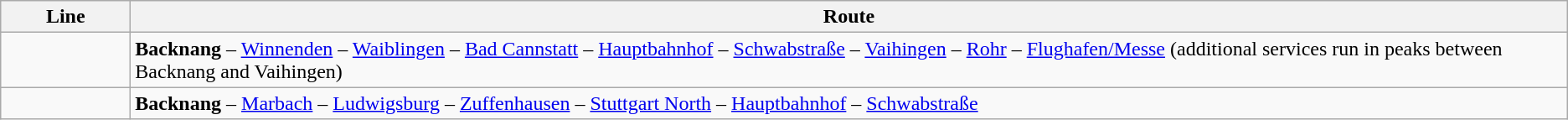<table class="wikitable">
<tr>
<th style="width:6em">Line</th>
<th>Route</th>
</tr>
<tr>
<td align="center"></td>
<td><strong>Backnang</strong> – <a href='#'>Winnenden</a> – <a href='#'>Waiblingen</a> – <a href='#'>Bad Cannstatt</a> – <a href='#'>Hauptbahnhof</a> – <a href='#'>Schwabstraße</a> – <a href='#'>Vaihingen</a> – <a href='#'>Rohr</a> – <a href='#'>Flughafen/Messe</a> (additional services run in peaks between Backnang and Vaihingen)</td>
</tr>
<tr>
<td align="center"></td>
<td><strong>Backnang</strong> – <a href='#'>Marbach</a> – <a href='#'>Ludwigsburg</a> – <a href='#'>Zuffenhausen</a> – <a href='#'>Stuttgart North</a> – <a href='#'>Hauptbahnhof</a> – <a href='#'>Schwabstraße</a></td>
</tr>
</table>
